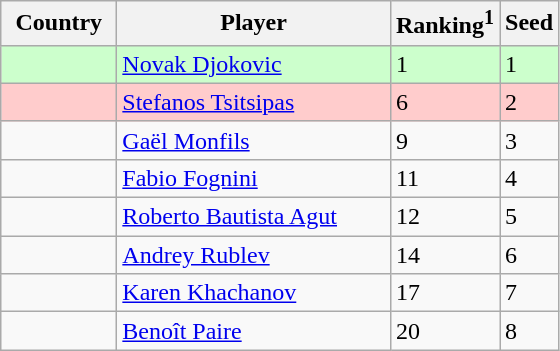<table class="sortable wikitable">
<tr>
<th width="70">Country</th>
<th width="175">Player</th>
<th>Ranking<sup>1</sup></th>
<th>Seed</th>
</tr>
<tr style="background:#cfc;">
<td></td>
<td><a href='#'>Novak Djokovic</a></td>
<td>1</td>
<td>1</td>
</tr>
<tr style="background:#fcc;">
<td></td>
<td><a href='#'>Stefanos Tsitsipas</a></td>
<td>6</td>
<td>2</td>
</tr>
<tr>
<td></td>
<td><a href='#'>Gaël Monfils</a></td>
<td>9</td>
<td>3</td>
</tr>
<tr>
<td></td>
<td><a href='#'>Fabio Fognini</a></td>
<td>11</td>
<td>4</td>
</tr>
<tr>
<td></td>
<td><a href='#'>Roberto Bautista Agut</a></td>
<td>12</td>
<td>5</td>
</tr>
<tr>
<td></td>
<td><a href='#'>Andrey Rublev</a></td>
<td>14</td>
<td>6</td>
</tr>
<tr>
<td></td>
<td><a href='#'>Karen Khachanov</a></td>
<td>17</td>
<td>7</td>
</tr>
<tr>
<td></td>
<td><a href='#'>Benoît Paire</a></td>
<td>20</td>
<td>8</td>
</tr>
</table>
